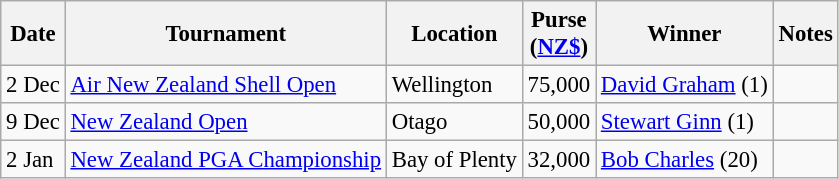<table class="wikitable" style="font-size:95%">
<tr>
<th>Date</th>
<th>Tournament</th>
<th>Location</th>
<th>Purse<br>(<a href='#'>NZ$</a>)</th>
<th>Winner</th>
<th>Notes</th>
</tr>
<tr>
<td>2 Dec</td>
<td><a href='#'>Air New Zealand Shell Open</a></td>
<td>Wellington</td>
<td align=right>75,000</td>
<td> <a href='#'>David Graham</a> (1)</td>
<td></td>
</tr>
<tr>
<td>9 Dec</td>
<td><a href='#'>New Zealand Open</a></td>
<td>Otago</td>
<td align=right>50,000</td>
<td> <a href='#'>Stewart Ginn</a> (1)</td>
<td></td>
</tr>
<tr>
<td>2 Jan</td>
<td><a href='#'>New Zealand PGA Championship</a></td>
<td>Bay of Plenty</td>
<td align=right>32,000</td>
<td> <a href='#'>Bob Charles</a> (20)</td>
<td></td>
</tr>
</table>
